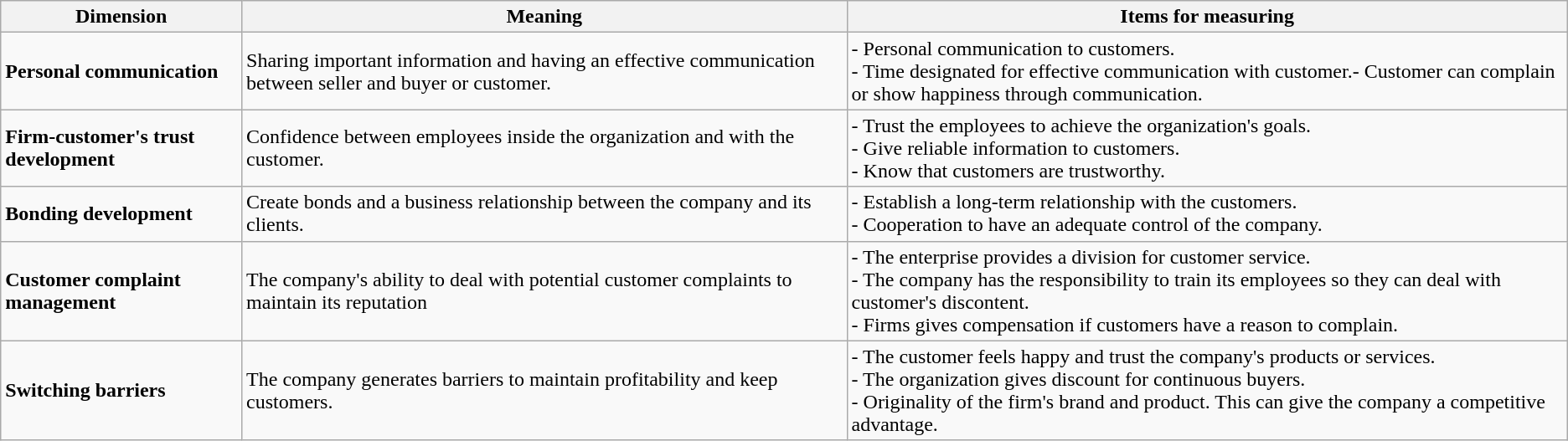<table class="wikitable">
<tr>
<th>Dimension</th>
<th>Meaning</th>
<th>Items for measuring</th>
</tr>
<tr>
<td><strong>Personal communication</strong></td>
<td>Sharing important information and having an effective communication between seller and buyer or customer.</td>
<td>- Personal communication to customers.<br>- Time designated for effective communication with customer.- Customer can complain or show happiness through communication.</td>
</tr>
<tr>
<td><strong>Firm-customer's trust</strong><br><strong>development</strong></td>
<td>Confidence between employees inside the organization and with the customer.<strong></strong></td>
<td>- Trust the employees to achieve the organization's goals.<br>- Give reliable information to customers.<br>- Know that customers are trustworthy.</td>
</tr>
<tr>
<td><strong>Bonding development</strong></td>
<td>Create bonds and a business relationship between the company and its clients.</td>
<td>-  Establish a long-term relationship with the customers.<br>- Cooperation to have an adequate control of the company.</td>
</tr>
<tr>
<td><strong>Customer complaint management</strong></td>
<td>The company's ability to deal with potential customer complaints to maintain its reputation</td>
<td>- The enterprise provides a division for customer service.<br>- The company has the responsibility to train its employees so they can deal with customer's discontent.<br>- Firms gives compensation if customers have a reason to complain.</td>
</tr>
<tr>
<td><strong>Switching barriers</strong></td>
<td>The company generates barriers to maintain profitability and keep customers.</td>
<td>- The customer feels happy and trust the company's products or services.<br>- The organization gives discount for continuous buyers.<br>- Originality of the firm's brand and product. This can give the company a competitive advantage.</td>
</tr>
</table>
